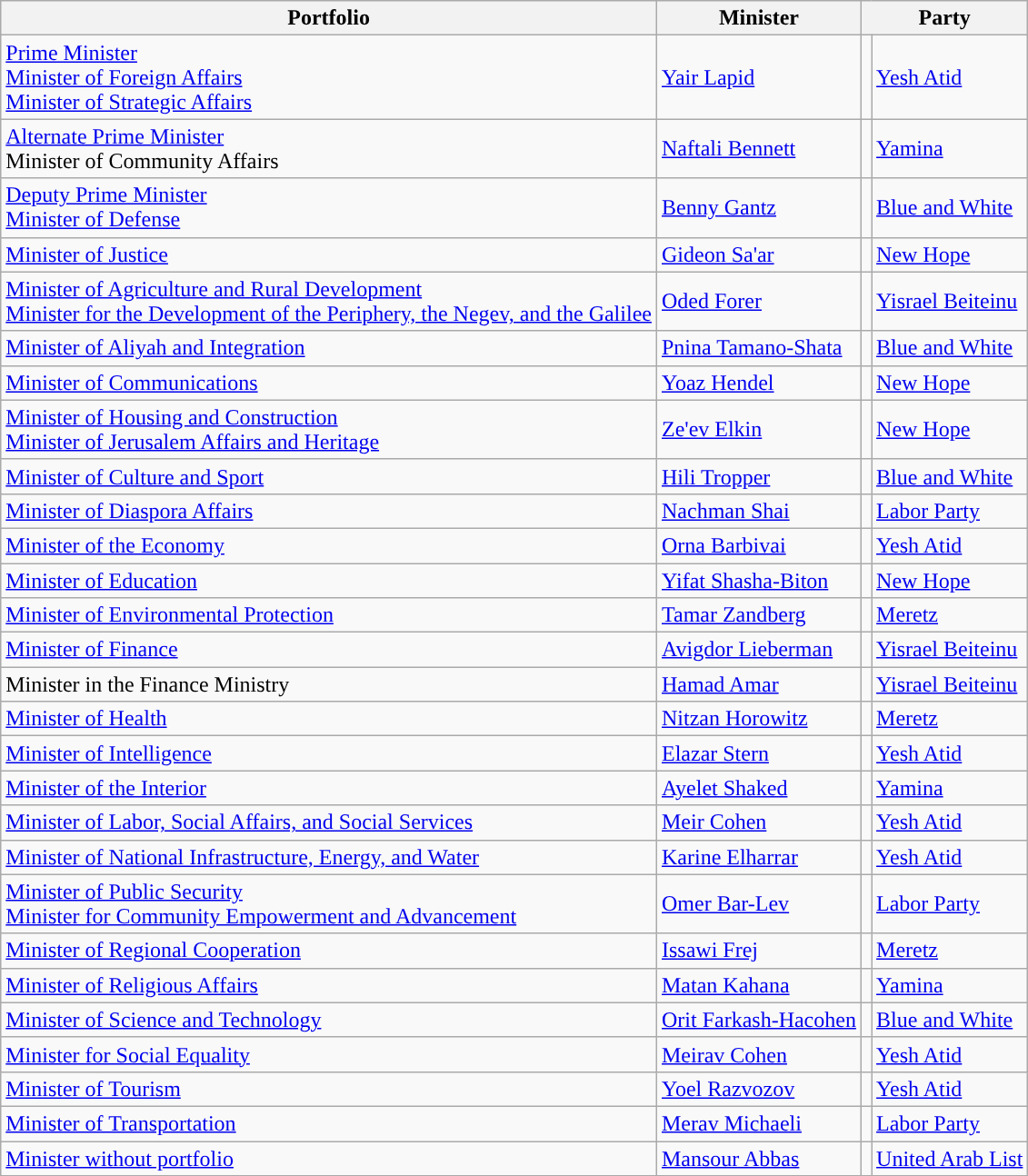<table class="wikitable sortable">
<tr>
<th>Portfolio</th>
<th>Minister</th>
<th colspan=2>Party</th>
</tr>
<tr>
<td><a href='#'>Prime Minister</a><br><a href='#'>Minister of Foreign Affairs</a><br><a href='#'>Minister of Strategic Affairs</a></td>
<td><a href='#'>Yair Lapid</a></td>
<td bgcolor=></td>
<td><a href='#'>Yesh Atid</a></td>
</tr>
<tr>
<td><a href='#'>Alternate Prime Minister</a><br>Minister of Community Affairs</td>
<td><a href='#'>Naftali Bennett</a></td>
<td bgcolor=></td>
<td><a href='#'>Yamina</a></td>
</tr>
<tr>
<td><a href='#'>Deputy Prime Minister</a><br><a href='#'>Minister of Defense</a></td>
<td><a href='#'>Benny Gantz</a></td>
<td bgcolor=></td>
<td><a href='#'>Blue and White</a></td>
</tr>
<tr>
<td><a href='#'>Minister of Justice</a></td>
<td><a href='#'>Gideon Sa'ar</a></td>
<td bgcolor=></td>
<td><a href='#'>New Hope</a></td>
</tr>
<tr>
<td><a href='#'>Minister of Agriculture and Rural Development</a><br><a href='#'>Minister for the Development of the Periphery, the Negev, and the Galilee</a></td>
<td><a href='#'>Oded Forer</a></td>
<td bgcolor=></td>
<td><a href='#'>Yisrael Beiteinu</a></td>
</tr>
<tr>
<td><a href='#'>Minister of Aliyah and Integration</a></td>
<td><a href='#'>Pnina Tamano-Shata</a></td>
<td bgcolor=></td>
<td><a href='#'>Blue and White</a></td>
</tr>
<tr>
<td><a href='#'>Minister of Communications</a></td>
<td><a href='#'>Yoaz Hendel</a></td>
<td style="background:"></td>
<td><a href='#'>New Hope</a></td>
</tr>
<tr>
<td><a href='#'>Minister of Housing and Construction</a><br><a href='#'>Minister of Jerusalem Affairs and Heritage</a></td>
<td><a href='#'>Ze'ev Elkin</a></td>
<td bgcolor=></td>
<td><a href='#'>New Hope</a></td>
</tr>
<tr>
<td><a href='#'>Minister of Culture and Sport</a></td>
<td><a href='#'>Hili Tropper</a></td>
<td bgcolor=></td>
<td><a href='#'>Blue and White</a></td>
</tr>
<tr>
<td><a href='#'>Minister of Diaspora Affairs</a></td>
<td><a href='#'>Nachman Shai</a></td>
<td bgcolor=></td>
<td><a href='#'>Labor Party</a></td>
</tr>
<tr>
<td><a href='#'>Minister of the Economy</a></td>
<td><a href='#'>Orna Barbivai</a></td>
<td bgcolor=></td>
<td><a href='#'>Yesh Atid</a></td>
</tr>
<tr>
<td><a href='#'>Minister of Education</a></td>
<td><a href='#'>Yifat Shasha-Biton</a></td>
<td bgcolor=></td>
<td><a href='#'>New Hope</a></td>
</tr>
<tr>
<td><a href='#'>Minister of Environmental Protection</a></td>
<td><a href='#'>Tamar Zandberg</a></td>
<td bgcolor=></td>
<td><a href='#'>Meretz</a></td>
</tr>
<tr>
<td><a href='#'>Minister of Finance</a></td>
<td><a href='#'>Avigdor Lieberman</a></td>
<td bgcolor=></td>
<td><a href='#'>Yisrael Beiteinu</a></td>
</tr>
<tr>
<td>Minister in the Finance Ministry</td>
<td><a href='#'>Hamad Amar</a></td>
<td bgcolor=></td>
<td><a href='#'>Yisrael Beiteinu</a></td>
</tr>
<tr>
<td><a href='#'>Minister of Health</a></td>
<td><a href='#'>Nitzan Horowitz</a></td>
<td bgcolor=></td>
<td><a href='#'>Meretz</a></td>
</tr>
<tr>
<td><a href='#'>Minister of Intelligence</a></td>
<td><a href='#'>Elazar Stern</a></td>
<td bgcolor=></td>
<td><a href='#'>Yesh Atid</a></td>
</tr>
<tr>
<td><a href='#'>Minister of the Interior</a></td>
<td><a href='#'>Ayelet Shaked</a></td>
<td bgcolor=></td>
<td><a href='#'>Yamina</a></td>
</tr>
<tr>
<td><a href='#'>Minister of Labor, Social Affairs, and Social Services</a></td>
<td><a href='#'>Meir Cohen</a></td>
<td bgcolor=></td>
<td><a href='#'>Yesh Atid</a></td>
</tr>
<tr>
<td><a href='#'>Minister of National Infrastructure, Energy, and Water</a></td>
<td><a href='#'>Karine Elharrar</a></td>
<td bgcolor=></td>
<td><a href='#'>Yesh Atid</a></td>
</tr>
<tr>
<td><a href='#'>Minister of Public Security</a><br><a href='#'>Minister for Community Empowerment and Advancement</a></td>
<td><a href='#'>Omer Bar-Lev</a></td>
<td bgcolor=></td>
<td><a href='#'>Labor Party</a></td>
</tr>
<tr>
<td><a href='#'>Minister of Regional Cooperation</a></td>
<td><a href='#'>Issawi Frej</a></td>
<td></td>
<td><a href='#'>Meretz</a></td>
</tr>
<tr>
<td><a href='#'>Minister of Religious Affairs</a></td>
<td><a href='#'>Matan Kahana</a></td>
<td bgcolor=></td>
<td><a href='#'>Yamina</a></td>
</tr>
<tr>
<td><a href='#'>Minister of Science and Technology</a></td>
<td><a href='#'>Orit Farkash-Hacohen</a></td>
<td bgcolor=></td>
<td><a href='#'>Blue and White</a></td>
</tr>
<tr>
<td><a href='#'>Minister for Social Equality</a></td>
<td><a href='#'>Meirav Cohen</a></td>
<td bgcolor=></td>
<td><a href='#'>Yesh Atid</a></td>
</tr>
<tr>
<td><a href='#'>Minister of Tourism</a></td>
<td><a href='#'>Yoel Razvozov</a></td>
<td bgcolor=></td>
<td><a href='#'>Yesh Atid</a></td>
</tr>
<tr>
<td><a href='#'>Minister of Transportation</a></td>
<td><a href='#'>Merav Michaeli</a></td>
<td bgcolor=></td>
<td><a href='#'>Labor Party</a></td>
</tr>
<tr>
<td><a href='#'>Minister without portfolio</a></td>
<td><a href='#'>Mansour Abbas</a></td>
<td bgcolor=></td>
<td><a href='#'>United Arab List</a></td>
</tr>
</table>
